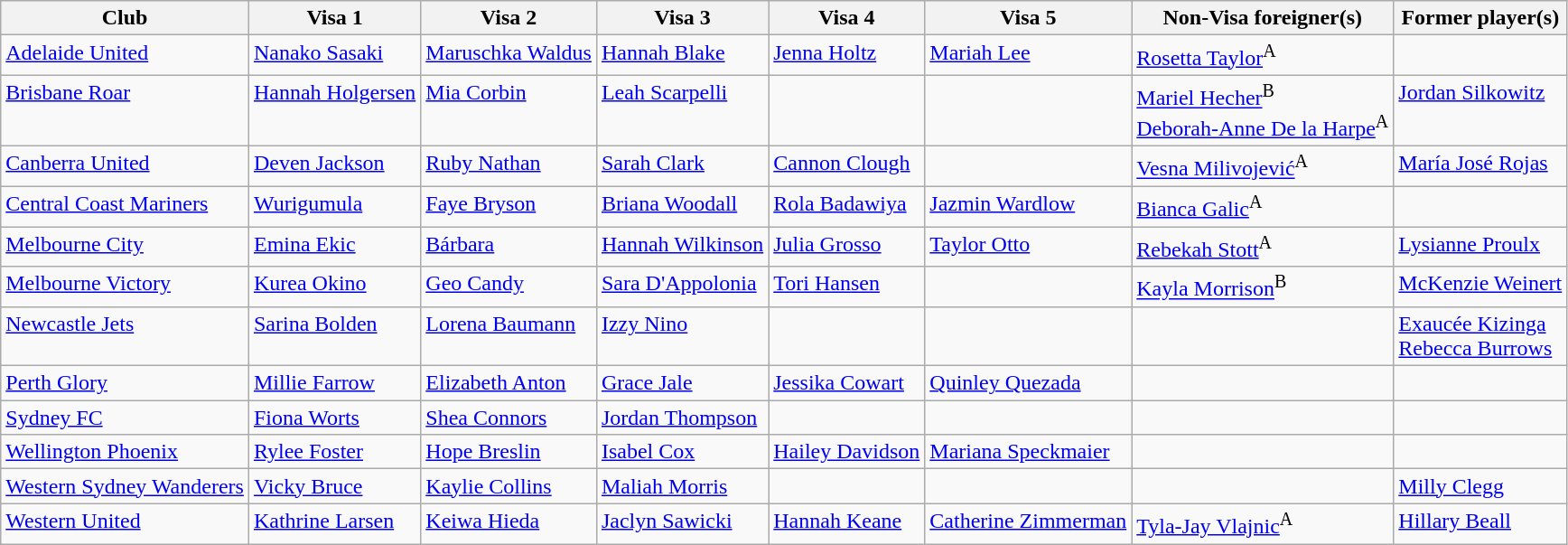<table class="wikitable sortable">
<tr>
<th>Club</th>
<th>Visa 1</th>
<th>Visa 2</th>
<th>Visa 3</th>
<th>Visa 4</th>
<th>Visa 5</th>
<th>Non-Visa foreigner(s)</th>
<th>Former player(s)</th>
</tr>
<tr style="vertical-align:top;">
<td><a href='#'>Adelaide United</a></td>
<td> <a href='#'>Nanako Sasaki</a></td>
<td> <a href='#'>Maruschka Waldus</a></td>
<td> <a href='#'>Hannah Blake</a></td>
<td> <a href='#'>Jenna Holtz</a></td>
<td> <a href='#'>Mariah Lee</a></td>
<td> <a href='#'>Rosetta Taylor</a><sup>A</sup></td>
<td></td>
</tr>
<tr style="vertical-align:top;">
<td><a href='#'>Brisbane Roar</a></td>
<td> <a href='#'>Hannah Holgersen</a></td>
<td> <a href='#'>Mia Corbin</a></td>
<td> <a href='#'>Leah Scarpelli</a></td>
<td></td>
<td></td>
<td> <a href='#'>Mariel Hecher</a><sup>B</sup> <br> <a href='#'>Deborah-Anne De la Harpe</a><sup>A</sup></td>
<td> <a href='#'>Jordan Silkowitz</a></td>
</tr>
<tr style="vertical-align:top;">
<td><a href='#'>Canberra United</a></td>
<td> <a href='#'>Deven Jackson</a></td>
<td> <a href='#'>Ruby Nathan</a></td>
<td> <a href='#'>Sarah Clark</a></td>
<td> <a href='#'>Cannon Clough</a></td>
<td></td>
<td> <a href='#'>Vesna Milivojević</a><sup>A</sup></td>
<td> <a href='#'>María José Rojas</a></td>
</tr>
<tr style="vertical-align:top;">
<td><a href='#'>Central Coast Mariners</a></td>
<td> <a href='#'>Wurigumula</a></td>
<td> <a href='#'>Faye Bryson</a></td>
<td> <a href='#'>Briana Woodall</a></td>
<td> <a href='#'>Rola Badawiya</a></td>
<td> <a href='#'>Jazmin Wardlow</a></td>
<td> <a href='#'>Bianca Galic</a><sup>A</sup></td>
<td></td>
</tr>
<tr style="vertical-align:top;">
<td><a href='#'>Melbourne City</a></td>
<td> <a href='#'>Emina Ekic</a></td>
<td> <a href='#'>Bárbara</a></td>
<td> <a href='#'>Hannah Wilkinson</a></td>
<td> <a href='#'>Julia Grosso</a></td>
<td> <a href='#'>Taylor Otto</a></td>
<td> <a href='#'>Rebekah Stott</a><sup>A</sup></td>
<td> <a href='#'>Lysianne Proulx</a></td>
</tr>
<tr style="vertical-align:top;">
<td><a href='#'>Melbourne Victory</a></td>
<td> <a href='#'>Kurea Okino</a></td>
<td> <a href='#'>Geo Candy</a></td>
<td> <a href='#'>Sara D'Appolonia</a></td>
<td> <a href='#'>Tori Hansen</a></td>
<td></td>
<td> <a href='#'>Kayla Morrison</a><sup>B</sup></td>
<td> <a href='#'>McKenzie Weinert</a></td>
</tr>
<tr style="vertical-align:top;">
<td><a href='#'>Newcastle Jets</a></td>
<td> <a href='#'>Sarina Bolden</a></td>
<td> <a href='#'>Lorena Baumann</a></td>
<td> <a href='#'>Izzy Nino</a></td>
<td></td>
<td></td>
<td></td>
<td> <a href='#'>Exaucée Kizinga</a> <br> <a href='#'>Rebecca Burrows</a></td>
</tr>
<tr style="vertical-align:top;">
<td><a href='#'>Perth Glory</a></td>
<td> <a href='#'>Millie Farrow</a></td>
<td> <a href='#'>Elizabeth Anton</a></td>
<td> <a href='#'>Grace Jale</a></td>
<td> <a href='#'>Jessika Cowart</a></td>
<td> <a href='#'>Quinley Quezada</a></td>
<td></td>
<td></td>
</tr>
<tr style="vertical-align:top;">
<td><a href='#'>Sydney FC</a></td>
<td> <a href='#'>Fiona Worts</a></td>
<td> <a href='#'>Shea Connors</a></td>
<td> <a href='#'>Jordan Thompson</a></td>
<td></td>
<td></td>
<td></td>
<td></td>
</tr>
<tr style="vertical-align:top;">
<td><a href='#'>Wellington Phoenix</a></td>
<td> <a href='#'>Rylee Foster</a></td>
<td> <a href='#'>Hope Breslin</a></td>
<td> <a href='#'>Isabel Cox</a></td>
<td> <a href='#'>Hailey Davidson</a></td>
<td> <a href='#'>Mariana Speckmaier</a></td>
<td></td>
<td></td>
</tr>
<tr style="vertical-align:top;">
<td><a href='#'>Western Sydney Wanderers</a></td>
<td> <a href='#'>Vicky Bruce</a></td>
<td> <a href='#'>Kaylie Collins</a></td>
<td> <a href='#'>Maliah Morris</a></td>
<td></td>
<td></td>
<td></td>
<td> <a href='#'>Milly Clegg</a></td>
</tr>
<tr style="vertical-align:top;">
<td><a href='#'>Western United</a></td>
<td> <a href='#'>Kathrine Larsen</a></td>
<td> <a href='#'>Keiwa Hieda</a></td>
<td> <a href='#'>Jaclyn Sawicki</a></td>
<td> <a href='#'>Hannah Keane</a></td>
<td> <a href='#'>Catherine Zimmerman</a></td>
<td> <a href='#'>Tyla-Jay Vlajnic</a><sup>A</sup></td>
<td> <a href='#'>Hillary Beall</a></td>
</tr>
</table>
